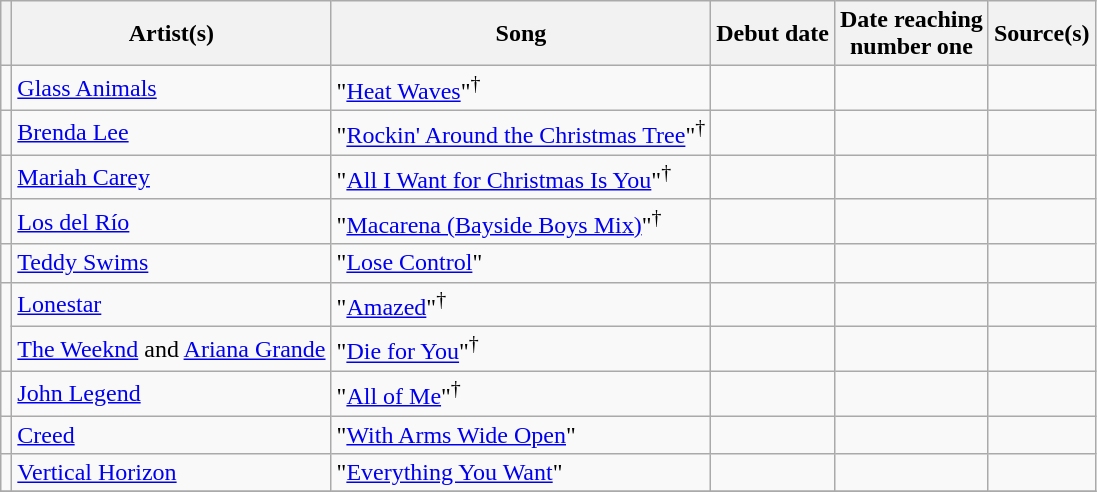<table class="wikitable">
<tr>
<th></th>
<th>Artist(s)</th>
<th>Song</th>
<th>Debut date</th>
<th>Date reaching<br>number one</th>
<th>Source(s)</th>
</tr>
<tr>
<td></td>
<td><a href='#'>Glass Animals</a></td>
<td>"<a href='#'>Heat Waves</a>"<sup>†</sup></td>
<td></td>
<td></td>
<td style="text-align:center;"></td>
</tr>
<tr>
<td></td>
<td><a href='#'>Brenda Lee</a></td>
<td>"<a href='#'>Rockin' Around the Christmas Tree</a>"<sup>†</sup></td>
<td></td>
<td></td>
<td style="text-align:center;"></td>
</tr>
<tr>
<td></td>
<td><a href='#'>Mariah Carey</a></td>
<td>"<a href='#'>All I Want for Christmas Is You</a>"<sup>†</sup></td>
<td></td>
<td></td>
<td style="text-align:center;"></td>
</tr>
<tr>
<td></td>
<td><a href='#'>Los del Río</a></td>
<td>"<a href='#'>Macarena (Bayside Boys Mix)</a>"<sup>†</sup></td>
<td></td>
<td></td>
<td style="text-align:center;"></td>
</tr>
<tr>
<td></td>
<td><a href='#'>Teddy Swims</a></td>
<td>"<a href='#'>Lose Control</a>"</td>
<td></td>
<td></td>
<td style="text-align:center;"></td>
</tr>
<tr>
<td rowspan="2"></td>
<td><a href='#'>Lonestar</a></td>
<td>"<a href='#'>Amazed</a>"<sup>†</sup></td>
<td></td>
<td></td>
<td style="text-align:center;"></td>
</tr>
<tr>
<td><a href='#'>The Weeknd</a> and <a href='#'>Ariana Grande</a></td>
<td>"<a href='#'>Die for You</a>"<sup>†</sup></td>
<td></td>
<td></td>
<td style="text-align:center;"></td>
</tr>
<tr>
<td></td>
<td><a href='#'>John Legend</a></td>
<td>"<a href='#'>All of Me</a>"<sup>†</sup></td>
<td></td>
<td></td>
<td style="text-align:center;"></td>
</tr>
<tr>
<td></td>
<td><a href='#'>Creed</a></td>
<td>"<a href='#'>With Arms Wide Open</a>"</td>
<td></td>
<td></td>
<td style="text-align:center;"></td>
</tr>
<tr>
<td></td>
<td><a href='#'>Vertical Horizon</a></td>
<td>"<a href='#'>Everything You Want</a>"</td>
<td></td>
<td></td>
<td style="text-align:center;"></td>
</tr>
<tr>
</tr>
</table>
